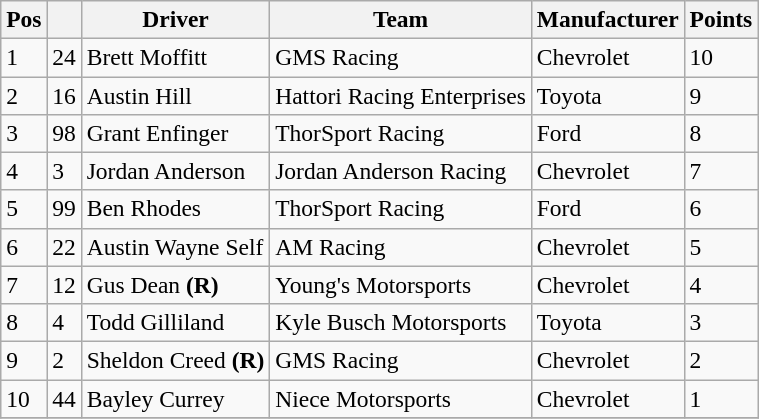<table class="wikitable" style="font-size:98%">
<tr>
<th>Pos</th>
<th></th>
<th>Driver</th>
<th>Team</th>
<th>Manufacturer</th>
<th>Points</th>
</tr>
<tr>
<td>1</td>
<td>24</td>
<td>Brett Moffitt</td>
<td>GMS Racing</td>
<td>Chevrolet</td>
<td>10</td>
</tr>
<tr>
<td>2</td>
<td>16</td>
<td>Austin Hill</td>
<td>Hattori Racing Enterprises</td>
<td>Toyota</td>
<td>9</td>
</tr>
<tr>
<td>3</td>
<td>98</td>
<td>Grant Enfinger</td>
<td>ThorSport Racing</td>
<td>Ford</td>
<td>8</td>
</tr>
<tr>
<td>4</td>
<td>3</td>
<td>Jordan Anderson</td>
<td>Jordan Anderson Racing</td>
<td>Chevrolet</td>
<td>7</td>
</tr>
<tr>
<td>5</td>
<td>99</td>
<td>Ben Rhodes</td>
<td>ThorSport Racing</td>
<td>Ford</td>
<td>6</td>
</tr>
<tr>
<td>6</td>
<td>22</td>
<td>Austin Wayne Self</td>
<td>AM Racing</td>
<td>Chevrolet</td>
<td>5</td>
</tr>
<tr>
<td>7</td>
<td>12</td>
<td>Gus Dean <strong>(R)</strong></td>
<td>Young's Motorsports</td>
<td>Chevrolet</td>
<td>4</td>
</tr>
<tr>
<td>8</td>
<td>4</td>
<td>Todd Gilliland</td>
<td>Kyle Busch Motorsports</td>
<td>Toyota</td>
<td>3</td>
</tr>
<tr>
<td>9</td>
<td>2</td>
<td>Sheldon Creed <strong>(R)</strong></td>
<td>GMS Racing</td>
<td>Chevrolet</td>
<td>2</td>
</tr>
<tr>
<td>10</td>
<td>44</td>
<td>Bayley Currey</td>
<td>Niece Motorsports</td>
<td>Chevrolet</td>
<td>1</td>
</tr>
<tr>
</tr>
</table>
